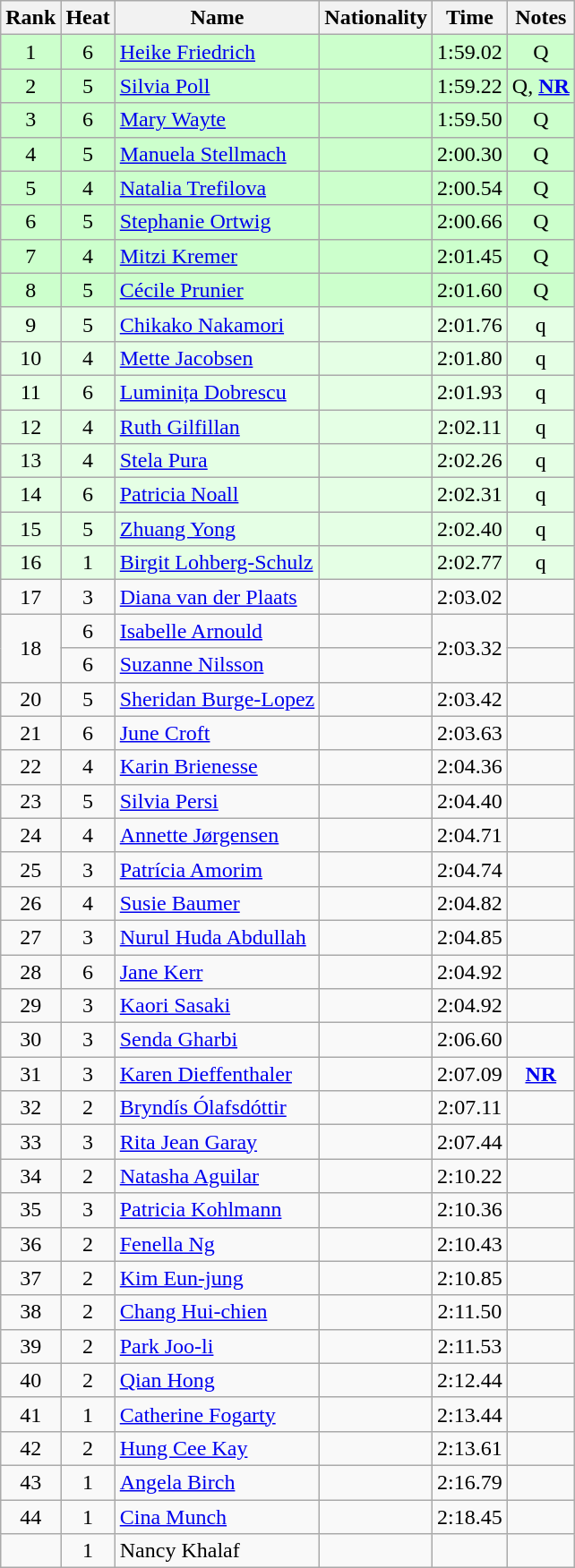<table class="wikitable sortable" style="text-align:center">
<tr>
<th>Rank</th>
<th>Heat</th>
<th>Name</th>
<th>Nationality</th>
<th>Time</th>
<th>Notes</th>
</tr>
<tr bgcolor=#cfc>
<td>1</td>
<td>6</td>
<td align=left><a href='#'>Heike Friedrich</a></td>
<td align=left></td>
<td>1:59.02</td>
<td>Q</td>
</tr>
<tr bgcolor=#cfc>
<td>2</td>
<td>5</td>
<td align=left><a href='#'>Silvia Poll</a></td>
<td align=left></td>
<td>1:59.22</td>
<td>Q, <strong><a href='#'>NR</a></strong></td>
</tr>
<tr bgcolor=#cfc>
<td>3</td>
<td>6</td>
<td align=left><a href='#'>Mary Wayte</a></td>
<td align=left></td>
<td>1:59.50</td>
<td>Q</td>
</tr>
<tr bgcolor=#cfc>
<td>4</td>
<td>5</td>
<td align=left><a href='#'>Manuela Stellmach</a></td>
<td align=left></td>
<td>2:00.30</td>
<td>Q</td>
</tr>
<tr bgcolor=#cfc>
<td>5</td>
<td>4</td>
<td align=left><a href='#'>Natalia Trefilova</a></td>
<td align=left></td>
<td>2:00.54</td>
<td>Q</td>
</tr>
<tr bgcolor=#cfc>
<td>6</td>
<td>5</td>
<td align=left><a href='#'>Stephanie Ortwig</a></td>
<td align=left></td>
<td>2:00.66</td>
<td>Q</td>
</tr>
<tr bgcolor=#cfc>
<td>7</td>
<td>4</td>
<td align=left><a href='#'>Mitzi Kremer</a></td>
<td align=left></td>
<td>2:01.45</td>
<td>Q</td>
</tr>
<tr bgcolor=#cfc>
<td>8</td>
<td>5</td>
<td align=left><a href='#'>Cécile Prunier</a></td>
<td align=left></td>
<td>2:01.60</td>
<td>Q</td>
</tr>
<tr bgcolor=e5ffe5>
<td>9</td>
<td>5</td>
<td align=left><a href='#'>Chikako Nakamori</a></td>
<td align=left></td>
<td>2:01.76</td>
<td>q</td>
</tr>
<tr bgcolor=e5ffe5>
<td>10</td>
<td>4</td>
<td align=left><a href='#'>Mette Jacobsen</a></td>
<td align=left></td>
<td>2:01.80</td>
<td>q</td>
</tr>
<tr bgcolor=e5ffe5>
<td>11</td>
<td>6</td>
<td align=left><a href='#'>Luminița Dobrescu</a></td>
<td align=left></td>
<td>2:01.93</td>
<td>q</td>
</tr>
<tr bgcolor=e5ffe5>
<td>12</td>
<td>4</td>
<td align=left><a href='#'>Ruth Gilfillan</a></td>
<td align=left></td>
<td>2:02.11</td>
<td>q</td>
</tr>
<tr bgcolor=e5ffe5>
<td>13</td>
<td>4</td>
<td align=left><a href='#'>Stela Pura</a></td>
<td align=left></td>
<td>2:02.26</td>
<td>q</td>
</tr>
<tr bgcolor=e5ffe5>
<td>14</td>
<td>6</td>
<td align=left><a href='#'>Patricia Noall</a></td>
<td align=left></td>
<td>2:02.31</td>
<td>q</td>
</tr>
<tr bgcolor=e5ffe5>
<td>15</td>
<td>5</td>
<td align=left><a href='#'>Zhuang Yong</a></td>
<td align=left></td>
<td>2:02.40</td>
<td>q</td>
</tr>
<tr bgcolor=e5ffe5>
<td>16</td>
<td>1</td>
<td align=left><a href='#'>Birgit Lohberg-Schulz</a></td>
<td align=left></td>
<td>2:02.77</td>
<td>q</td>
</tr>
<tr>
<td>17</td>
<td>3</td>
<td align=left><a href='#'>Diana van der Plaats</a></td>
<td align=left></td>
<td>2:03.02</td>
<td></td>
</tr>
<tr>
<td rowspan=2>18</td>
<td>6</td>
<td align=left><a href='#'>Isabelle Arnould</a></td>
<td align=left></td>
<td rowspan=2>2:03.32</td>
<td></td>
</tr>
<tr>
<td>6</td>
<td align=left><a href='#'>Suzanne Nilsson</a></td>
<td align=left></td>
<td></td>
</tr>
<tr>
<td>20</td>
<td>5</td>
<td align=left><a href='#'>Sheridan Burge-Lopez</a></td>
<td align=left></td>
<td>2:03.42</td>
<td></td>
</tr>
<tr>
<td>21</td>
<td>6</td>
<td align=left><a href='#'>June Croft</a></td>
<td align=left></td>
<td>2:03.63</td>
<td></td>
</tr>
<tr>
<td>22</td>
<td>4</td>
<td align=left><a href='#'>Karin Brienesse</a></td>
<td align=left></td>
<td>2:04.36</td>
<td></td>
</tr>
<tr>
<td>23</td>
<td>5</td>
<td align=left><a href='#'>Silvia Persi</a></td>
<td align=left></td>
<td>2:04.40</td>
<td></td>
</tr>
<tr>
<td>24</td>
<td>4</td>
<td align=left><a href='#'>Annette Jørgensen</a></td>
<td align=left></td>
<td>2:04.71</td>
<td></td>
</tr>
<tr>
<td>25</td>
<td>3</td>
<td align=left><a href='#'>Patrícia Amorim</a></td>
<td align=left></td>
<td>2:04.74</td>
<td></td>
</tr>
<tr>
<td>26</td>
<td>4</td>
<td align=left><a href='#'>Susie Baumer</a></td>
<td align=left></td>
<td>2:04.82</td>
<td></td>
</tr>
<tr>
<td>27</td>
<td>3</td>
<td align=left><a href='#'>Nurul Huda Abdullah</a></td>
<td align=left></td>
<td>2:04.85</td>
<td></td>
</tr>
<tr>
<td>28</td>
<td>6</td>
<td align=left><a href='#'>Jane Kerr</a></td>
<td align=left></td>
<td>2:04.92</td>
<td></td>
</tr>
<tr>
<td>29</td>
<td>3</td>
<td align=left><a href='#'>Kaori Sasaki</a></td>
<td align=left></td>
<td>2:04.92</td>
<td></td>
</tr>
<tr>
<td>30</td>
<td>3</td>
<td align=left><a href='#'>Senda Gharbi</a></td>
<td align=left></td>
<td>2:06.60</td>
<td></td>
</tr>
<tr>
<td>31</td>
<td>3</td>
<td align=left><a href='#'>Karen Dieffenthaler</a></td>
<td align=left></td>
<td>2:07.09</td>
<td><strong><a href='#'>NR</a></strong></td>
</tr>
<tr>
<td>32</td>
<td>2</td>
<td align=left><a href='#'>Bryndís Ólafsdóttir</a></td>
<td align=left></td>
<td>2:07.11</td>
<td></td>
</tr>
<tr>
<td>33</td>
<td>3</td>
<td align=left><a href='#'>Rita Jean Garay</a></td>
<td align=left></td>
<td>2:07.44</td>
<td></td>
</tr>
<tr>
<td>34</td>
<td>2</td>
<td align=left><a href='#'>Natasha Aguilar</a></td>
<td align=left></td>
<td>2:10.22</td>
<td></td>
</tr>
<tr>
<td>35</td>
<td>3</td>
<td align=left><a href='#'>Patricia Kohlmann</a></td>
<td align=left></td>
<td>2:10.36</td>
<td></td>
</tr>
<tr>
<td>36</td>
<td>2</td>
<td align=left><a href='#'>Fenella Ng</a></td>
<td align=left></td>
<td>2:10.43</td>
<td></td>
</tr>
<tr>
<td>37</td>
<td>2</td>
<td align=left><a href='#'>Kim Eun-jung</a></td>
<td align=left></td>
<td>2:10.85</td>
<td></td>
</tr>
<tr>
<td>38</td>
<td>2</td>
<td align=left><a href='#'>Chang Hui-chien</a></td>
<td align=left></td>
<td>2:11.50</td>
<td></td>
</tr>
<tr>
<td>39</td>
<td>2</td>
<td align=left><a href='#'>Park Joo-li</a></td>
<td align=left></td>
<td>2:11.53</td>
<td></td>
</tr>
<tr>
<td>40</td>
<td>2</td>
<td align=left><a href='#'>Qian Hong</a></td>
<td align=left></td>
<td>2:12.44</td>
<td></td>
</tr>
<tr>
<td>41</td>
<td>1</td>
<td align=left><a href='#'>Catherine Fogarty</a></td>
<td align=left></td>
<td>2:13.44</td>
<td></td>
</tr>
<tr>
<td>42</td>
<td>2</td>
<td align=left><a href='#'>Hung Cee Kay</a></td>
<td align=left></td>
<td>2:13.61</td>
<td></td>
</tr>
<tr>
<td>43</td>
<td>1</td>
<td align=left><a href='#'>Angela Birch</a></td>
<td align=left></td>
<td>2:16.79</td>
<td></td>
</tr>
<tr>
<td>44</td>
<td>1</td>
<td align=left><a href='#'>Cina Munch</a></td>
<td align=left></td>
<td>2:18.45</td>
<td></td>
</tr>
<tr>
<td></td>
<td>1</td>
<td align=left>Nancy Khalaf</td>
<td align=left></td>
<td></td>
<td></td>
</tr>
</table>
